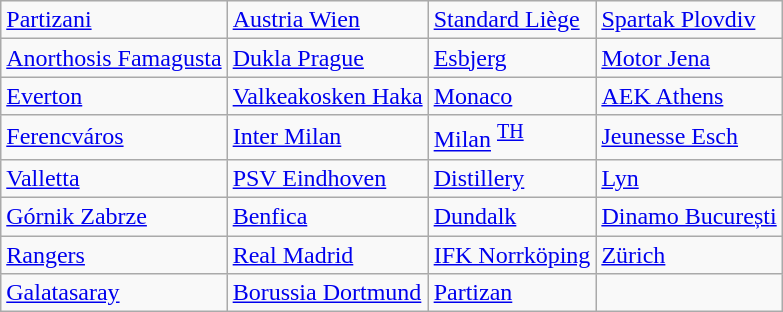<table class="wikitable">
<tr>
<td> <a href='#'>Partizani</a> </td>
<td> <a href='#'>Austria Wien</a> </td>
<td> <a href='#'>Standard Liège</a> </td>
<td> <a href='#'>Spartak Plovdiv</a> </td>
</tr>
<tr>
<td> <a href='#'>Anorthosis Famagusta</a> </td>
<td> <a href='#'>Dukla Prague</a> </td>
<td> <a href='#'>Esbjerg</a> </td>
<td> <a href='#'>Motor Jena</a> </td>
</tr>
<tr>
<td> <a href='#'>Everton</a> </td>
<td> <a href='#'>Valkeakosken Haka</a> </td>
<td> <a href='#'>Monaco</a> </td>
<td> <a href='#'>AEK Athens</a> </td>
</tr>
<tr>
<td> <a href='#'>Ferencváros</a> </td>
<td> <a href='#'>Inter Milan</a> </td>
<td> <a href='#'>Milan</a> <sup><a href='#'>TH</a></sup></td>
<td> <a href='#'>Jeunesse Esch</a> </td>
</tr>
<tr>
<td> <a href='#'>Valletta</a> </td>
<td> <a href='#'>PSV Eindhoven</a> </td>
<td> <a href='#'>Distillery</a> </td>
<td> <a href='#'>Lyn</a> </td>
</tr>
<tr>
<td> <a href='#'>Górnik Zabrze</a> </td>
<td> <a href='#'>Benfica</a> </td>
<td> <a href='#'>Dundalk</a> </td>
<td> <a href='#'>Dinamo București</a> </td>
</tr>
<tr>
<td> <a href='#'>Rangers</a> </td>
<td> <a href='#'>Real Madrid</a> </td>
<td> <a href='#'>IFK Norrköping</a> </td>
<td> <a href='#'>Zürich</a> </td>
</tr>
<tr>
<td> <a href='#'>Galatasaray</a> </td>
<td> <a href='#'>Borussia Dortmund</a> </td>
<td> <a href='#'>Partizan</a> </td>
</tr>
</table>
